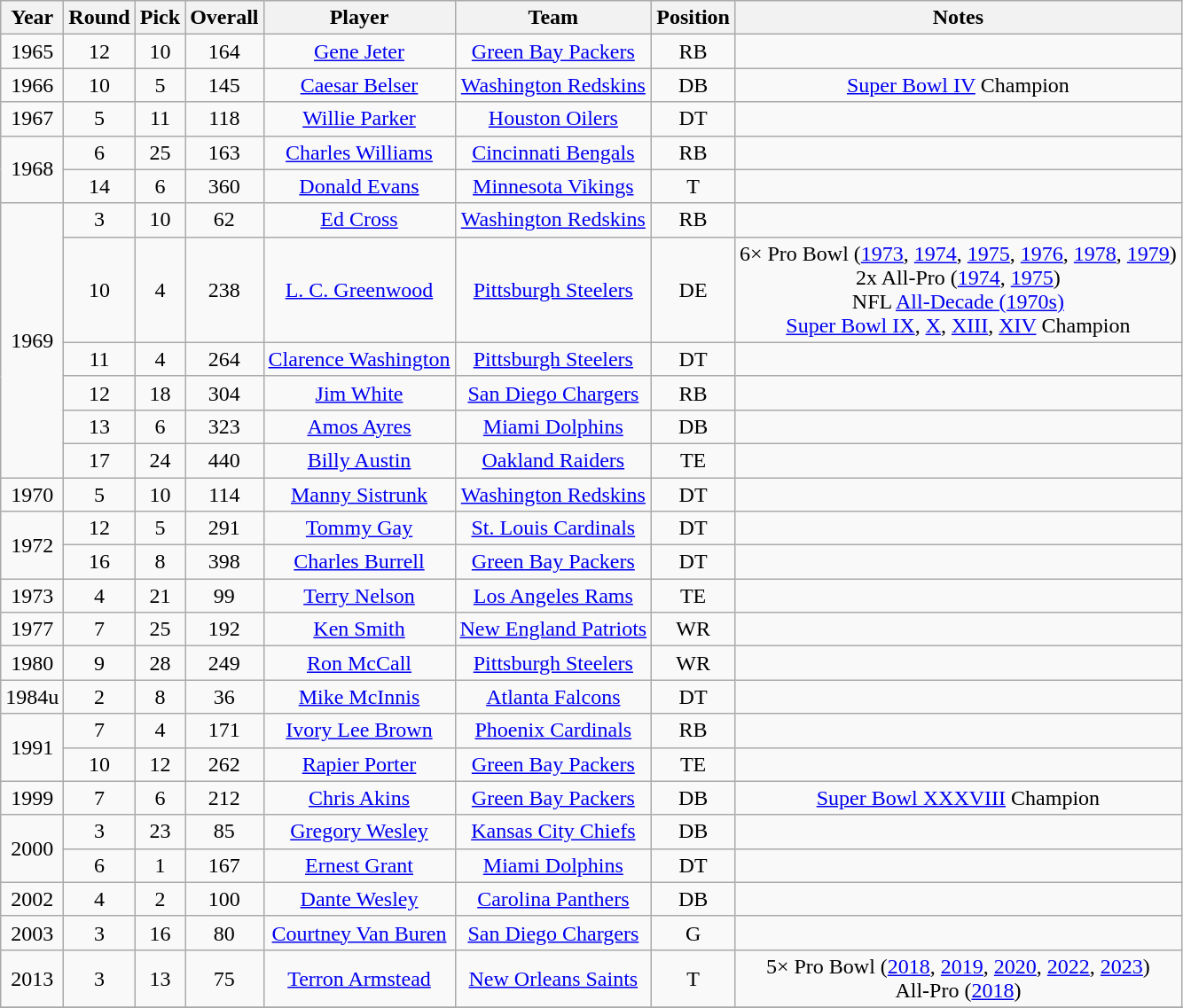<table class="wikitable sortable" style="text-align: center;">
<tr>
<th>Year</th>
<th>Round</th>
<th>Pick</th>
<th>Overall</th>
<th>Player</th>
<th>Team</th>
<th>Position</th>
<th>Notes</th>
</tr>
<tr>
<td>1965</td>
<td>12</td>
<td>10</td>
<td>164</td>
<td><a href='#'>Gene Jeter</a></td>
<td><a href='#'>Green Bay Packers</a></td>
<td>RB</td>
<td></td>
</tr>
<tr>
<td>1966</td>
<td>10</td>
<td>5</td>
<td>145</td>
<td><a href='#'>Caesar Belser</a></td>
<td><a href='#'>Washington Redskins</a></td>
<td>DB</td>
<td><a href='#'>Super Bowl IV</a> Champion</td>
</tr>
<tr>
<td>1967</td>
<td>5</td>
<td>11</td>
<td>118</td>
<td><a href='#'>Willie Parker</a></td>
<td><a href='#'>Houston Oilers</a></td>
<td>DT</td>
<td></td>
</tr>
<tr>
<td rowspan="2">1968</td>
<td>6</td>
<td>25</td>
<td>163</td>
<td><a href='#'>Charles Williams</a></td>
<td><a href='#'>Cincinnati Bengals</a></td>
<td>RB</td>
<td></td>
</tr>
<tr>
<td>14</td>
<td>6</td>
<td>360</td>
<td><a href='#'>Donald Evans</a></td>
<td><a href='#'>Minnesota Vikings</a></td>
<td>T</td>
<td></td>
</tr>
<tr>
<td rowspan="6">1969</td>
<td>3</td>
<td>10</td>
<td>62</td>
<td><a href='#'>Ed Cross</a></td>
<td><a href='#'>Washington Redskins</a></td>
<td>RB</td>
<td></td>
</tr>
<tr>
<td>10</td>
<td>4</td>
<td>238</td>
<td><a href='#'>L. C. Greenwood</a></td>
<td><a href='#'>Pittsburgh Steelers</a></td>
<td>DE</td>
<td>6× Pro Bowl (<a href='#'>1973</a>, <a href='#'>1974</a>, <a href='#'>1975</a>, <a href='#'>1976</a>, <a href='#'>1978</a>, <a href='#'>1979</a>)<br> 2x All-Pro (<a href='#'>1974</a>, <a href='#'>1975</a>) <br>NFL <a href='#'>All-Decade (1970s)</a> <br> <a href='#'>Super Bowl IX</a>, <a href='#'>X</a>, <a href='#'>XIII</a>, <a href='#'>XIV</a> Champion</td>
</tr>
<tr>
<td>11</td>
<td>4</td>
<td>264</td>
<td><a href='#'>Clarence Washington</a></td>
<td><a href='#'>Pittsburgh Steelers</a></td>
<td>DT</td>
<td></td>
</tr>
<tr>
<td>12</td>
<td>18</td>
<td>304</td>
<td><a href='#'>Jim White</a></td>
<td><a href='#'>San Diego Chargers</a></td>
<td>RB</td>
<td></td>
</tr>
<tr>
<td>13</td>
<td>6</td>
<td>323</td>
<td><a href='#'>Amos Ayres</a></td>
<td><a href='#'>Miami Dolphins</a></td>
<td>DB</td>
<td></td>
</tr>
<tr>
<td>17</td>
<td>24</td>
<td>440</td>
<td><a href='#'>Billy Austin</a></td>
<td><a href='#'>Oakland Raiders</a></td>
<td>TE</td>
<td></td>
</tr>
<tr>
<td>1970</td>
<td>5</td>
<td>10</td>
<td>114</td>
<td><a href='#'>Manny Sistrunk</a></td>
<td><a href='#'>Washington Redskins</a></td>
<td>DT</td>
<td></td>
</tr>
<tr>
<td rowspan="2">1972</td>
<td>12</td>
<td>5</td>
<td>291</td>
<td><a href='#'>Tommy Gay</a></td>
<td><a href='#'>St. Louis Cardinals</a></td>
<td>DT</td>
<td></td>
</tr>
<tr>
<td>16</td>
<td>8</td>
<td>398</td>
<td><a href='#'>Charles Burrell</a></td>
<td><a href='#'>Green Bay Packers</a></td>
<td>DT</td>
<td></td>
</tr>
<tr>
<td>1973</td>
<td>4</td>
<td>21</td>
<td>99</td>
<td><a href='#'>Terry Nelson</a></td>
<td><a href='#'>Los Angeles Rams</a></td>
<td>TE</td>
<td></td>
</tr>
<tr>
<td>1977</td>
<td>7</td>
<td>25</td>
<td>192</td>
<td><a href='#'>Ken Smith</a></td>
<td><a href='#'>New England Patriots</a></td>
<td>WR</td>
<td></td>
</tr>
<tr>
<td>1980</td>
<td>9</td>
<td>28</td>
<td>249</td>
<td><a href='#'>Ron McCall</a></td>
<td><a href='#'>Pittsburgh Steelers</a></td>
<td>WR</td>
<td></td>
</tr>
<tr>
<td>1984u</td>
<td>2</td>
<td>8</td>
<td>36</td>
<td><a href='#'>Mike McInnis</a></td>
<td><a href='#'>Atlanta Falcons</a></td>
<td>DT</td>
<td></td>
</tr>
<tr>
<td rowspan="2">1991</td>
<td>7</td>
<td>4</td>
<td>171</td>
<td><a href='#'>Ivory Lee Brown</a></td>
<td><a href='#'>Phoenix Cardinals</a></td>
<td>RB</td>
<td></td>
</tr>
<tr>
<td>10</td>
<td>12</td>
<td>262</td>
<td><a href='#'>Rapier Porter</a></td>
<td><a href='#'>Green Bay Packers</a></td>
<td>TE</td>
<td></td>
</tr>
<tr>
<td>1999</td>
<td>7</td>
<td>6</td>
<td>212</td>
<td><a href='#'>Chris Akins</a></td>
<td><a href='#'>Green Bay Packers</a></td>
<td>DB</td>
<td><a href='#'>Super Bowl XXXVIII</a> Champion</td>
</tr>
<tr>
<td rowspan="2">2000</td>
<td>3</td>
<td>23</td>
<td>85</td>
<td><a href='#'>Gregory Wesley</a></td>
<td><a href='#'>Kansas City Chiefs</a></td>
<td>DB</td>
<td></td>
</tr>
<tr>
<td>6</td>
<td>1</td>
<td>167</td>
<td><a href='#'>Ernest Grant</a></td>
<td><a href='#'>Miami Dolphins</a></td>
<td>DT</td>
<td></td>
</tr>
<tr>
<td>2002</td>
<td>4</td>
<td>2</td>
<td>100</td>
<td><a href='#'>Dante Wesley</a></td>
<td><a href='#'>Carolina Panthers</a></td>
<td>DB</td>
<td></td>
</tr>
<tr>
<td>2003</td>
<td>3</td>
<td>16</td>
<td>80</td>
<td><a href='#'>Courtney Van Buren</a></td>
<td><a href='#'>San Diego Chargers</a></td>
<td>G</td>
<td></td>
</tr>
<tr>
<td>2013</td>
<td>3</td>
<td>13</td>
<td>75</td>
<td><a href='#'>Terron Armstead</a></td>
<td><a href='#'>New Orleans Saints</a></td>
<td>T</td>
<td>5× Pro Bowl (<a href='#'>2018</a>, <a href='#'>2019</a>, <a href='#'>2020</a>, <a href='#'>2022</a>, <a href='#'>2023</a>)<br> All-Pro (<a href='#'>2018</a>)</td>
</tr>
<tr>
</tr>
</table>
